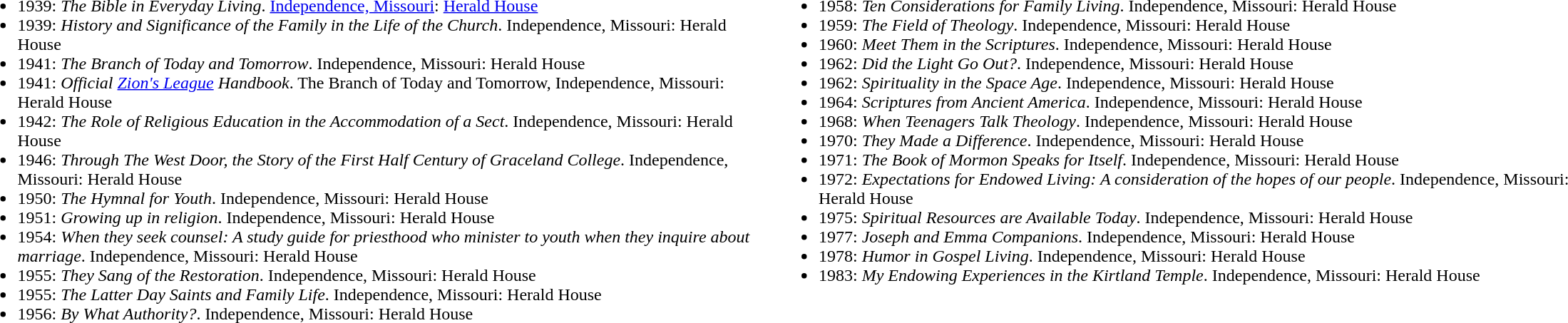<table style="width: 1500px; ">
<tr valign="top">
<td style="width: 750px; "><br><ul><li>1939: <em>The Bible in Everyday Living</em>. <a href='#'>Independence, Missouri</a>: <a href='#'>Herald House</a></li><li>1939: <em>History and Significance of the Family in the Life of the Church</em>. Independence, Missouri: Herald House</li><li>1941: <em>The Branch of Today and Tomorrow</em>. Independence, Missouri: Herald House</li><li>1941: <em>Official <a href='#'>Zion's League</a> Handbook</em>. The Branch of Today and Tomorrow, Independence, Missouri: Herald House</li><li>1942: <em>The Role of Religious Education in the Accommodation of a Sect</em>. Independence, Missouri: Herald House</li><li>1946: <em>Through The West Door, the Story of the First Half Century of Graceland College</em>. Independence, Missouri: Herald House</li><li>1950: <em>The Hymnal for Youth</em>. Independence, Missouri: Herald House</li><li>1951: <em>Growing up in religion</em>. Independence, Missouri: Herald House</li><li>1954: <em>When they seek counsel: A study guide for priesthood who minister to youth when they inquire about marriage</em>. Independence, Missouri: Herald House</li><li>1955: <em>They Sang of the Restoration</em>. Independence, Missouri: Herald House</li><li>1955: <em>The Latter Day Saints and Family Life</em>. Independence, Missouri: Herald House</li><li>1956: <em>By What Authority?</em>. Independence, Missouri: Herald House</li></ul></td>
<td style="width: 750px; "><br><ul><li>1958: <em>Ten Considerations for Family Living</em>. Independence, Missouri: Herald House</li><li>1959: <em>The Field of Theology</em>. Independence, Missouri: Herald House</li><li>1960: <em>Meet Them in the Scriptures</em>. Independence, Missouri: Herald House</li><li>1962: <em>Did the Light Go Out?</em>. Independence, Missouri: Herald House</li><li>1962: <em>Spirituality in the Space Age</em>. Independence, Missouri: Herald House</li><li>1964: <em>Scriptures from Ancient America</em>. Independence, Missouri: Herald House</li><li>1968: <em>When Teenagers Talk Theology</em>. Independence, Missouri: Herald House</li><li>1970: <em>They Made a Difference</em>. Independence, Missouri: Herald House</li><li>1971: <em>The Book of Mormon Speaks for Itself</em>. Independence, Missouri: Herald House</li><li>1972: <em>Expectations for Endowed Living: A consideration of the hopes of our people</em>. Independence, Missouri: Herald House</li><li>1975: <em>Spiritual Resources are Available Today</em>. Independence, Missouri: Herald House</li><li>1977: <em>Joseph and Emma Companions</em>. Independence, Missouri: Herald House</li><li>1978: <em>Humor in Gospel Living</em>. Independence, Missouri: Herald House</li><li>1983: <em>My Endowing Experiences in the Kirtland Temple</em>. Independence, Missouri: Herald House</li></ul></td>
</tr>
</table>
